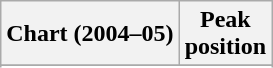<table class="wikitable sortable">
<tr>
<th>Chart (2004–05)</th>
<th>Peak<br>position</th>
</tr>
<tr>
</tr>
<tr>
</tr>
<tr>
</tr>
<tr>
</tr>
<tr>
</tr>
<tr>
</tr>
<tr>
</tr>
<tr>
</tr>
<tr>
</tr>
<tr>
</tr>
</table>
